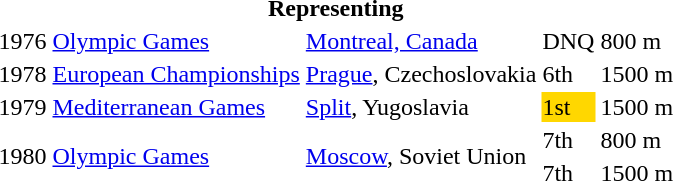<table>
<tr>
<th colspan="5">Representing </th>
</tr>
<tr>
<td>1976</td>
<td><a href='#'>Olympic Games</a></td>
<td><a href='#'>Montreal, Canada</a></td>
<td>DNQ</td>
<td>800 m</td>
</tr>
<tr>
<td>1978</td>
<td><a href='#'>European Championships</a></td>
<td><a href='#'>Prague</a>, Czechoslovakia</td>
<td>6th</td>
<td>1500 m</td>
</tr>
<tr>
<td>1979</td>
<td><a href='#'>Mediterranean Games</a></td>
<td><a href='#'>Split</a>, Yugoslavia</td>
<td bgcolor="gold">1st</td>
<td>1500 m</td>
</tr>
<tr>
<td rowspan=2>1980</td>
<td rowspan=2><a href='#'>Olympic Games</a></td>
<td rowspan=2><a href='#'>Moscow</a>, Soviet Union</td>
<td>7th</td>
<td>800 m</td>
</tr>
<tr>
<td>7th</td>
<td>1500 m</td>
</tr>
</table>
